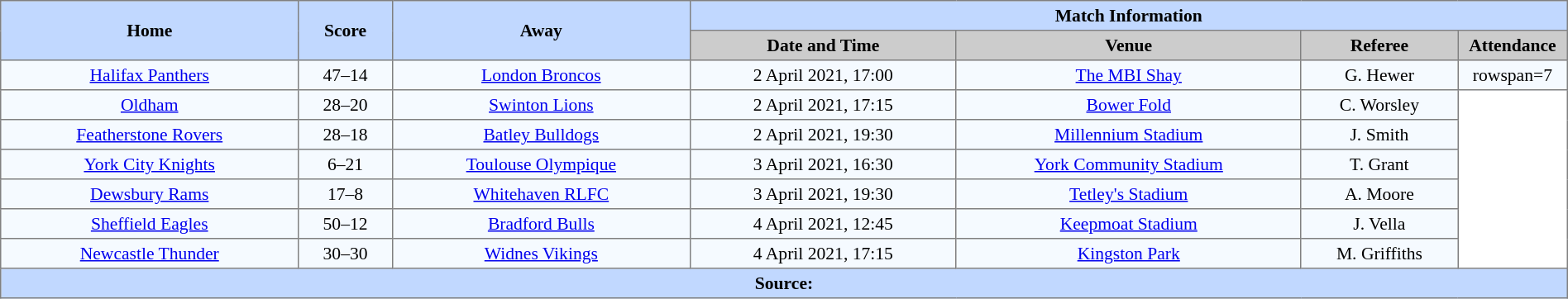<table border=1 style="border-collapse:collapse; font-size:90%; text-align:center;" cellpadding=3 cellspacing=0 width=100%>
<tr style="background:#C1D8ff;">
<th scope="col" rowspan=2 width=19%>Home</th>
<th scope="col" rowspan=2 width=6%>Score</th>
<th scope="col" rowspan=2 width=19%>Away</th>
<th colspan=4>Match Information</th>
</tr>
<tr style="background:#CCCCCC;">
<th scope="col" width=17%>Date and Time</th>
<th scope="col" width=22%>Venue</th>
<th scope="col" width=10%>Referee</th>
<th scope="col" width=7%>Attendance</th>
</tr>
<tr style="background:#F5FAFF;">
<td> <a href='#'>Halifax Panthers</a></td>
<td>47–14</td>
<td> <a href='#'>London Broncos</a></td>
<td>2 April 2021, 17:00</td>
<td><a href='#'>The MBI Shay</a></td>
<td>G. Hewer</td>
<td>rowspan=7</td>
</tr>
<tr style="background:#F5FAFF;">
<td> <a href='#'>Oldham</a></td>
<td>28–20</td>
<td> <a href='#'>Swinton Lions</a></td>
<td>2 April 2021, 17:15</td>
<td><a href='#'>Bower Fold</a></td>
<td>C. Worsley</td>
</tr>
<tr style="background:#F5FAFF;">
<td> <a href='#'>Featherstone Rovers</a></td>
<td>28–18</td>
<td> <a href='#'>Batley Bulldogs</a></td>
<td>2 April 2021, 19:30</td>
<td><a href='#'>Millennium Stadium</a></td>
<td>J. Smith</td>
</tr>
<tr style="background:#F5FAFF;">
<td> <a href='#'>York City Knights</a></td>
<td>6–21</td>
<td> <a href='#'>Toulouse Olympique</a></td>
<td>3 April 2021, 16:30</td>
<td><a href='#'>York Community Stadium</a></td>
<td>T. Grant</td>
</tr>
<tr style="background:#F5FAFF;">
<td> <a href='#'>Dewsbury Rams</a></td>
<td>17–8</td>
<td> <a href='#'>Whitehaven RLFC</a></td>
<td>3 April 2021, 19:30</td>
<td><a href='#'>Tetley's Stadium</a></td>
<td>A. Moore</td>
</tr>
<tr style="background:#F5FAFF;">
<td> <a href='#'>Sheffield Eagles</a></td>
<td>50–12</td>
<td> <a href='#'>Bradford Bulls</a></td>
<td>4 April 2021, 12:45</td>
<td><a href='#'>Keepmoat Stadium</a></td>
<td>J. Vella</td>
</tr>
<tr style="background:#F5FAFF;">
<td> <a href='#'>Newcastle Thunder</a></td>
<td>30–30</td>
<td> <a href='#'>Widnes Vikings</a></td>
<td>4 April 2021, 17:15</td>
<td><a href='#'>Kingston Park</a></td>
<td>M. Griffiths</td>
</tr>
<tr style="background:#c1d8ff;">
<th colspan=7>Source:</th>
</tr>
</table>
